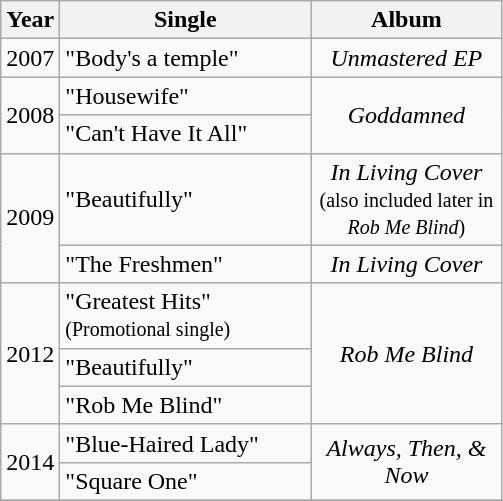<table class="wikitable">
<tr>
<th align="center" rowspan="1" width="10">Year</th>
<th align="center" rowspan="1" width="160">Single</th>
<th align="center" rowspan="1" width="120">Album</th>
</tr>
<tr>
<td style="text-align:center;">2007</td>
<td>"Body's a temple"</td>
<td style="text-align:center;"><em>Unmastered EP</em></td>
</tr>
<tr>
<td style="text-align:center;" rowspan=2>2008</td>
<td>"Housewife"</td>
<td style="text-align:center;" rowspan=2><em>Goddamned</em></td>
</tr>
<tr>
<td>"Can't Have It All"</td>
</tr>
<tr>
<td style="text-align:center;" rowspan=2>2009</td>
<td>"Beautifully"</td>
<td style="text-align:center;" rowspan=1><em>In Living Cover</em> <br><small>(also included later in <em>Rob Me Blind</em>)</small></td>
</tr>
<tr>
<td>"The Freshmen"</td>
<td style="text-align:center;" rowspan=1><em>In Living Cover</em></td>
</tr>
<tr>
<td style="text-align:center;" rowspan=3>2012</td>
<td>"Greatest Hits" <small>(Promotional single)</small></td>
<td style="text-align:center;" rowspan=3><em>Rob Me Blind</em></td>
</tr>
<tr>
<td>"Beautifully"</td>
</tr>
<tr>
<td>"Rob Me Blind"</td>
</tr>
<tr>
<td style="text-align:center;" rowspan=2>2014</td>
<td>"Blue-Haired Lady"</td>
<td style="text-align:center;" rowspan=2><em>Always, Then, & Now</em></td>
</tr>
<tr>
<td>"Square One"</td>
</tr>
<tr>
</tr>
</table>
